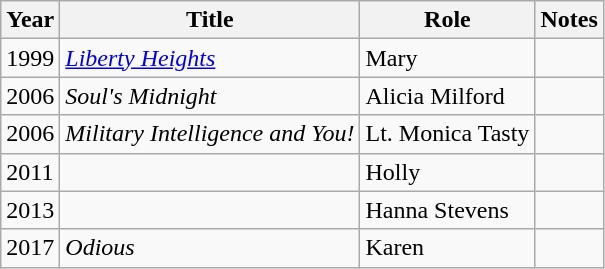<table class="wikitable sortable">
<tr>
<th>Year</th>
<th>Title</th>
<th>Role</th>
<th class="unsortable">Notes</th>
</tr>
<tr>
<td>1999</td>
<td><em><a href='#'>Liberty Heights</a></em></td>
<td>Mary</td>
<td></td>
</tr>
<tr>
<td>2006</td>
<td><em>Soul's Midnight</em></td>
<td>Alicia Milford</td>
<td></td>
</tr>
<tr>
<td>2006</td>
<td><em>Military Intelligence and You!</em></td>
<td>Lt. Monica Tasty</td>
<td></td>
</tr>
<tr>
<td>2011</td>
<td><em></em></td>
<td>Holly</td>
<td></td>
</tr>
<tr>
<td>2013</td>
<td><em></em></td>
<td>Hanna Stevens</td>
<td></td>
</tr>
<tr>
<td>2017</td>
<td><em>Odious</em></td>
<td>Karen</td>
<td></td>
</tr>
</table>
